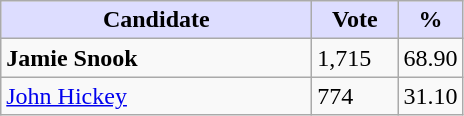<table class="wikitable">
<tr>
<th style="background:#ddf; width:200px;">Candidate</th>
<th style="background:#ddf; width:50px;">Vote</th>
<th style="background:#ddf; width:30px;">%</th>
</tr>
<tr>
<td><strong>Jamie Snook</strong></td>
<td>1,715</td>
<td>68.90</td>
</tr>
<tr>
<td><a href='#'>John Hickey</a></td>
<td>774</td>
<td>31.10</td>
</tr>
</table>
